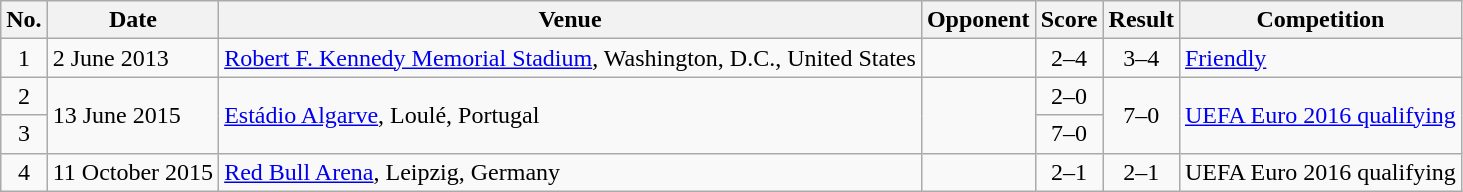<table class="wikitable sortable">
<tr>
<th scope="col">No.</th>
<th scope="col">Date</th>
<th scope="col">Venue</th>
<th scope="col">Opponent</th>
<th scope="col">Score</th>
<th scope="col">Result</th>
<th scope="col">Competition</th>
</tr>
<tr>
<td align="center">1</td>
<td>2 June 2013</td>
<td><a href='#'>Robert F. Kennedy Memorial Stadium</a>, Washington, D.C., United States</td>
<td></td>
<td align="center">2–4</td>
<td align="center">3–4</td>
<td><a href='#'>Friendly</a></td>
</tr>
<tr>
<td align="center">2</td>
<td rowspan="2">13 June 2015</td>
<td rowspan="2"><a href='#'>Estádio Algarve</a>, Loulé, Portugal</td>
<td rowspan="2"></td>
<td align="center">2–0</td>
<td rowspan="2" align="center">7–0</td>
<td rowspan="2"><a href='#'>UEFA Euro 2016 qualifying</a></td>
</tr>
<tr>
<td align="center">3</td>
<td align="center">7–0</td>
</tr>
<tr>
<td align="center">4</td>
<td>11 October 2015</td>
<td><a href='#'>Red Bull Arena</a>, Leipzig, Germany</td>
<td></td>
<td align="center">2–1</td>
<td align="center">2–1</td>
<td>UEFA Euro 2016 qualifying</td>
</tr>
</table>
